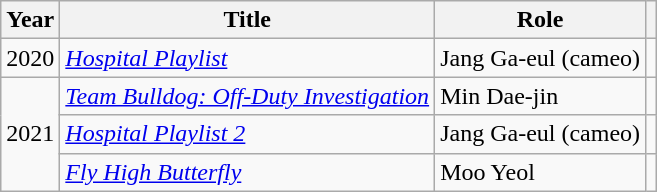<table class="wikitable sortable plainrowheaders">
<tr>
<th scope="col">Year</th>
<th scope="col">Title</th>
<th scope="col">Role</th>
<th scope="col" class="unsortable"></th>
</tr>
<tr>
<td>2020</td>
<td><em><a href='#'>Hospital Playlist</a></em></td>
<td>Jang Ga-eul (cameo)</td>
<td></td>
</tr>
<tr>
<td rowspan=3>2021</td>
<td><em><a href='#'>Team Bulldog: Off-Duty Investigation</a></em></td>
<td>Min Dae-jin</td>
<td></td>
</tr>
<tr>
<td><em><a href='#'>Hospital Playlist 2</a></em></td>
<td>Jang Ga-eul (cameo)</td>
<td></td>
</tr>
<tr>
<td><em><a href='#'>Fly High Butterfly</a></em></td>
<td>Moo Yeol</td>
<td></td>
</tr>
</table>
